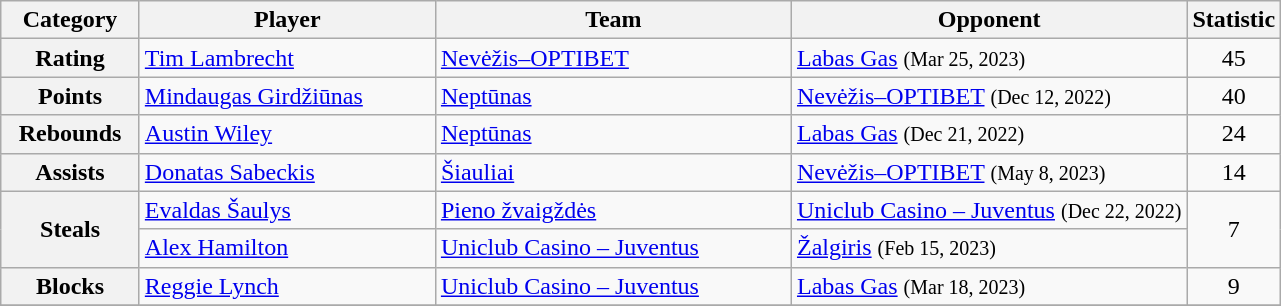<table class="wikitable">
<tr>
<th width=85>Category</th>
<th width=190>Player</th>
<th width=230>Team</th>
<th>Opponent</th>
<th width=50>Statistic</th>
</tr>
<tr>
<th>Rating</th>
<td> <a href='#'>Tim Lambrecht</a></td>
<td><a href='#'>Nevėžis–OPTIBET</a></td>
<td><a href='#'>Labas Gas</a> <small>(Mar 25, 2023)</small></td>
<td style="text-align: center;">45</td>
</tr>
<tr>
<th>Points</th>
<td> <a href='#'>Mindaugas Girdžiūnas</a></td>
<td><a href='#'>Neptūnas</a></td>
<td><a href='#'>Nevėžis–OPTIBET</a> <small>(Dec 12, 2022)</small></td>
<td style="text-align: center;">40</td>
</tr>
<tr>
<th>Rebounds</th>
<td> <a href='#'>Austin Wiley</a></td>
<td><a href='#'>Neptūnas</a></td>
<td><a href='#'>Labas Gas</a> <small>(Dec 21, 2022)</small></td>
<td style="text-align: center;">24</td>
</tr>
<tr>
<th>Assists</th>
<td> <a href='#'>Donatas Sabeckis</a></td>
<td><a href='#'>Šiauliai</a></td>
<td><a href='#'>Nevėžis–OPTIBET</a> <small>(May 8, 2023)</small></td>
<td style="text-align: center;">14</td>
</tr>
<tr>
<th rowspan="2">Steals</th>
<td> <a href='#'>Evaldas Šaulys</a></td>
<td><a href='#'>Pieno žvaigždės</a></td>
<td><a href='#'>Uniclub Casino – Juventus</a> <small>(Dec 22, 2022)</small></td>
<td rowspan="2" style="text-align: center;">7</td>
</tr>
<tr>
<td> <a href='#'>Alex Hamilton</a></td>
<td><a href='#'>Uniclub Casino – Juventus</a></td>
<td><a href='#'>Žalgiris</a> <small>(Feb 15, 2023)</small></td>
</tr>
<tr>
<th>Blocks</th>
<td> <a href='#'>Reggie Lynch</a></td>
<td><a href='#'>Uniclub Casino – Juventus</a></td>
<td><a href='#'>Labas Gas</a> <small>(Mar 18, 2023)</small></td>
<td style="text-align: center;">9</td>
</tr>
<tr>
</tr>
</table>
